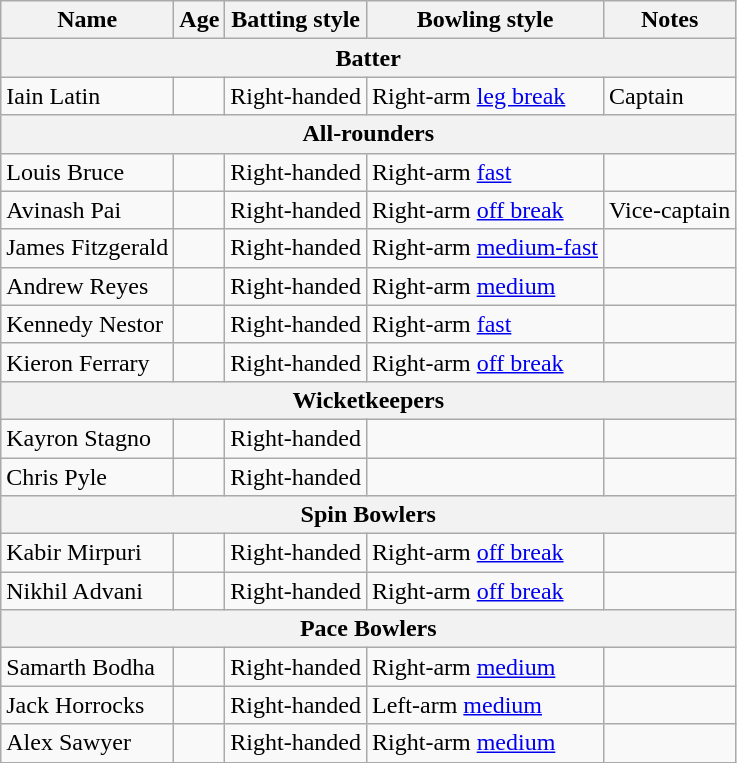<table class="wikitable">
<tr>
<th>Name</th>
<th>Age</th>
<th>Batting style</th>
<th>Bowling style</th>
<th>Notes</th>
</tr>
<tr>
<th colspan="5">Batter</th>
</tr>
<tr>
<td>Iain Latin</td>
<td></td>
<td>Right-handed</td>
<td>Right-arm <a href='#'>leg break</a></td>
<td>Captain</td>
</tr>
<tr>
<th colspan="5">All-rounders</th>
</tr>
<tr>
<td>Louis Bruce</td>
<td></td>
<td>Right-handed</td>
<td>Right-arm <a href='#'>fast</a></td>
<td></td>
</tr>
<tr>
<td>Avinash Pai</td>
<td></td>
<td>Right-handed</td>
<td>Right-arm <a href='#'>off break</a></td>
<td>Vice-captain</td>
</tr>
<tr>
<td>James Fitzgerald</td>
<td></td>
<td>Right-handed</td>
<td>Right-arm <a href='#'>medium-fast</a></td>
<td></td>
</tr>
<tr>
<td>Andrew Reyes</td>
<td></td>
<td>Right-handed</td>
<td>Right-arm <a href='#'>medium</a></td>
<td></td>
</tr>
<tr>
<td>Kennedy Nestor</td>
<td></td>
<td>Right-handed</td>
<td>Right-arm <a href='#'>fast</a></td>
<td></td>
</tr>
<tr>
<td>Kieron Ferrary</td>
<td></td>
<td>Right-handed</td>
<td>Right-arm <a href='#'>off break</a></td>
<td></td>
</tr>
<tr>
<th colspan="5">Wicketkeepers</th>
</tr>
<tr>
<td>Kayron Stagno</td>
<td></td>
<td>Right-handed</td>
<td></td>
<td></td>
</tr>
<tr>
<td>Chris Pyle</td>
<td></td>
<td>Right-handed</td>
<td></td>
<td></td>
</tr>
<tr>
<th colspan="5">Spin Bowlers</th>
</tr>
<tr>
<td>Kabir Mirpuri</td>
<td></td>
<td>Right-handed</td>
<td>Right-arm <a href='#'>off break</a></td>
<td></td>
</tr>
<tr>
<td>Nikhil Advani</td>
<td></td>
<td>Right-handed</td>
<td>Right-arm <a href='#'>off break</a></td>
<td></td>
</tr>
<tr>
<th colspan="5">Pace Bowlers</th>
</tr>
<tr>
<td>Samarth Bodha</td>
<td></td>
<td>Right-handed</td>
<td>Right-arm <a href='#'>medium</a></td>
<td></td>
</tr>
<tr>
<td>Jack Horrocks</td>
<td></td>
<td>Right-handed</td>
<td>Left-arm <a href='#'>medium</a></td>
<td></td>
</tr>
<tr>
<td>Alex Sawyer</td>
<td></td>
<td>Right-handed</td>
<td>Right-arm <a href='#'>medium</a></td>
<td></td>
</tr>
</table>
